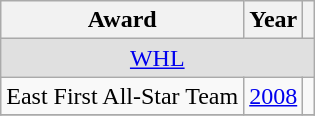<table class="wikitable">
<tr>
<th>Award</th>
<th>Year</th>
<th></th>
</tr>
<tr ALIGN="center" bgcolor="#e0e0e0">
<td colspan="3"><a href='#'>WHL</a></td>
</tr>
<tr>
<td>East First All-Star Team</td>
<td><a href='#'>2008</a></td>
<td></td>
</tr>
<tr>
</tr>
</table>
